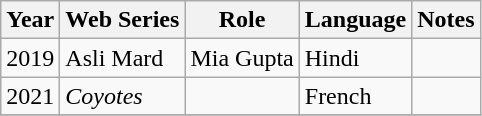<table class="wikitable">
<tr>
<th>Year</th>
<th>Web Series</th>
<th>Role</th>
<th>Language</th>
<th>Notes</th>
</tr>
<tr>
<td>2019</td>
<td>Asli Mard</td>
<td>Mia Gupta</td>
<td>Hindi</td>
<td></td>
</tr>
<tr>
<td>2021</td>
<td><em>Coyotes</em></td>
<td></td>
<td>French</td>
<td></td>
</tr>
<tr>
</tr>
</table>
